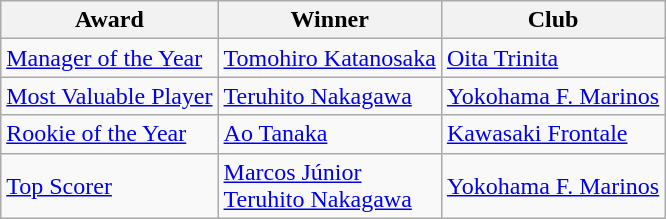<table class="wikitable">
<tr>
<th>Award</th>
<th>Winner</th>
<th>Club</th>
</tr>
<tr>
<td><a href='#'>Manager of the Year</a></td>
<td> <a href='#'>Tomohiro Katanosaka</a></td>
<td><a href='#'>Oita Trinita</a></td>
</tr>
<tr>
<td><a href='#'>Most Valuable Player</a></td>
<td> <a href='#'>Teruhito Nakagawa</a></td>
<td><a href='#'>Yokohama F. Marinos</a></td>
</tr>
<tr>
<td><a href='#'>Rookie of the Year</a></td>
<td> <a href='#'>Ao Tanaka</a></td>
<td><a href='#'>Kawasaki Frontale</a></td>
</tr>
<tr>
<td><a href='#'>Top Scorer</a></td>
<td> <a href='#'>Marcos Júnior</a><br> <a href='#'>Teruhito Nakagawa</a></td>
<td><a href='#'>Yokohama F. Marinos</a></td>
</tr>
</table>
